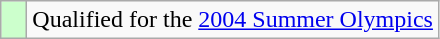<table class="wikitable">
<tr>
<td width=10px bgcolor="#ccffcc"></td>
<td>Qualified for the <a href='#'>2004 Summer Olympics</a></td>
</tr>
</table>
